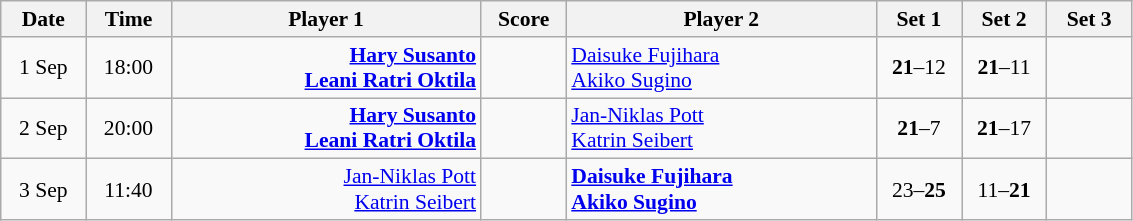<table class="wikitable" style="font-size:90%; text-align:center">
<tr>
<th width="50">Date</th>
<th width="50">Time</th>
<th width="200">Player 1</th>
<th width="50">Score</th>
<th width="200">Player 2</th>
<th width="50">Set 1</th>
<th width="50">Set 2</th>
<th width="50">Set 3</th>
</tr>
<tr>
<td>1 Sep</td>
<td>18:00</td>
<td align="right"><strong><a href='#'>Hary Susanto</a> <br><a href='#'>Leani Ratri Oktila</a> </strong></td>
<td></td>
<td align="left"> <a href='#'>Daisuke Fujihara</a><br> <a href='#'>Akiko Sugino</a></td>
<td><strong>21</strong>–12</td>
<td><strong>21</strong>–11</td>
<td></td>
</tr>
<tr>
<td>2 Sep</td>
<td>20:00</td>
<td align="right"><strong><a href='#'>Hary Susanto</a> <br><a href='#'>Leani Ratri Oktila</a> </strong></td>
<td> </td>
<td align="left"> <a href='#'>Jan-Niklas Pott</a><br> <a href='#'>Katrin Seibert</a></td>
<td><strong>21</strong>–7</td>
<td><strong>21</strong>–17</td>
<td></td>
</tr>
<tr>
<td>3 Sep</td>
<td>11:40</td>
<td align="right"><a href='#'>Jan-Niklas Pott</a> <br><a href='#'>Katrin Seibert</a> </td>
<td> </td>
<td align="left"><strong> <a href='#'>Daisuke Fujihara</a><br> <a href='#'>Akiko Sugino</a></strong></td>
<td>23–<strong>25</strong></td>
<td>11–<strong>21</strong></td>
<td></td>
</tr>
</table>
